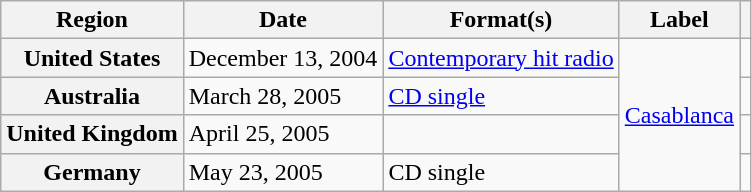<table class="wikitable plainrowheaders">
<tr>
<th scope="col">Region</th>
<th scope="col">Date</th>
<th scope="col">Format(s)</th>
<th scope="col">Label</th>
<th scope="col"></th>
</tr>
<tr>
<th scope="row">United States</th>
<td>December 13, 2004</td>
<td><a href='#'>Contemporary hit radio</a></td>
<td rowspan="4"><a href='#'>Casablanca</a></td>
<td></td>
</tr>
<tr>
<th scope="row">Australia</th>
<td>March 28, 2005</td>
<td><a href='#'>CD single</a></td>
<td></td>
</tr>
<tr>
<th scope="row">United Kingdom</th>
<td>April 25, 2005</td>
<td></td>
<td></td>
</tr>
<tr>
<th scope="row">Germany</th>
<td>May 23, 2005</td>
<td>CD single</td>
<td></td>
</tr>
</table>
